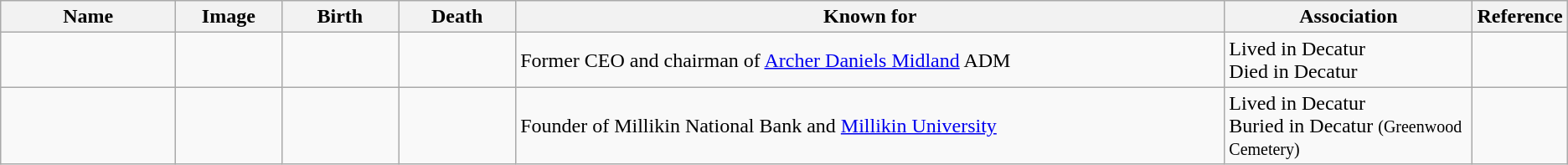<table class="wikitable sortable">
<tr>
<th scope="col" style="width:140px;">Name</th>
<th scope="col" style="width:80px;" class="unsortable">Image</th>
<th scope="col" style="width:90px;">Birth</th>
<th scope="col" style="width:90px;">Death</th>
<th scope="col" style="width:600px;" class="unsortable">Known for</th>
<th scope="col" style="width:200px;" class="unsortable">Association</th>
<th scope="col" style="width:30px;" class="unsortable">Reference</th>
</tr>
<tr>
<td></td>
<td></td>
<td align=right></td>
<td aling=right></td>
<td>Former CEO and chairman of <a href='#'>Archer Daniels Midland</a> ADM</td>
<td>Lived in Decatur<br>Died in Decatur</td>
<td style="text-align:center;"></td>
</tr>
<tr>
<td></td>
<td></td>
<td align=right></td>
<td align=right></td>
<td>Founder of Millikin National Bank and <a href='#'>Millikin University</a></td>
<td>Lived in Decatur<br>Buried in Decatur <small>(Greenwood Cemetery)</small></td>
<td style="text-align:center;"></td>
</tr>
</table>
